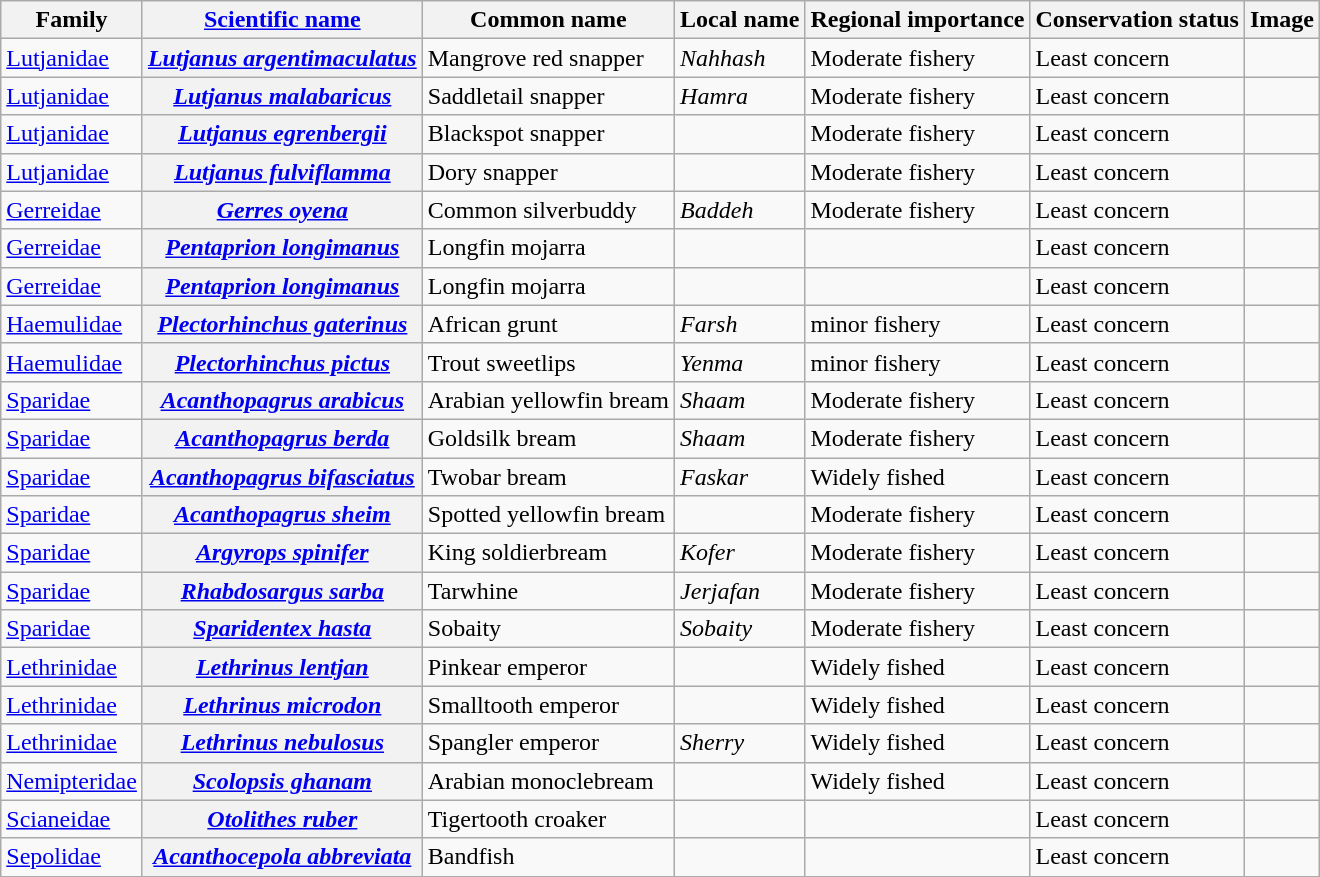<table class="wikitable sortable">
<tr>
<th>Family</th>
<th><a href='#'>Scientific name</a></th>
<th><strong>Common name</strong></th>
<th><strong>Local name</strong></th>
<th>Regional importance</th>
<th>Conservation status</th>
<th>Image</th>
</tr>
<tr>
<td><a href='#'>Lutjanidae</a></td>
<th><em><a href='#'>Lutjanus argentimaculatus</a></em></th>
<td>Mangrove red snapper</td>
<td><em>Nahhash</em></td>
<td>Moderate fishery</td>
<td>Least concern</td>
<td></td>
</tr>
<tr>
<td><a href='#'>Lutjanidae</a></td>
<th><em><a href='#'>Lutjanus malabaricus</a></em></th>
<td>Saddletail snapper</td>
<td><em>Hamra</em></td>
<td>Moderate fishery</td>
<td>Least concern</td>
<td></td>
</tr>
<tr>
<td><a href='#'>Lutjanidae</a></td>
<th><em><a href='#'>Lutjanus egrenbergii</a></em></th>
<td>Blackspot snapper</td>
<td></td>
<td>Moderate fishery</td>
<td>Least concern</td>
<td></td>
</tr>
<tr>
<td><a href='#'>Lutjanidae</a></td>
<th><em><a href='#'>Lutjanus fulviflamma</a></em></th>
<td>Dory snapper</td>
<td></td>
<td>Moderate fishery</td>
<td>Least concern</td>
<td></td>
</tr>
<tr>
<td><a href='#'>Gerreidae</a></td>
<th><em><a href='#'>Gerres oyena</a></em></th>
<td>Common silverbuddy</td>
<td><em>Baddeh</em></td>
<td>Moderate fishery</td>
<td>Least concern</td>
<td></td>
</tr>
<tr>
<td><a href='#'>Gerreidae</a></td>
<th><em><a href='#'>Pentaprion longimanus</a></em></th>
<td>Longfin mojarra</td>
<td></td>
<td></td>
<td>Least concern</td>
<td></td>
</tr>
<tr>
<td><a href='#'>Gerreidae</a></td>
<th><em><a href='#'>Pentaprion longimanus</a></em></th>
<td>Longfin mojarra</td>
<td></td>
<td></td>
<td>Least concern</td>
<td></td>
</tr>
<tr>
<td><a href='#'>Haemulidae</a></td>
<th><em><a href='#'>Plectorhinchus gaterinus</a></em></th>
<td>African grunt</td>
<td><em>Farsh</em></td>
<td>minor fishery</td>
<td>Least concern</td>
<td></td>
</tr>
<tr>
<td><a href='#'>Haemulidae</a></td>
<th><em><a href='#'>Plectorhinchus pictus</a></em></th>
<td>Trout sweetlips</td>
<td><em>Yenma</em></td>
<td>minor fishery</td>
<td>Least concern</td>
<td></td>
</tr>
<tr>
<td><a href='#'>Sparidae</a></td>
<th><em><a href='#'>Acanthopagrus arabicus</a></em></th>
<td>Arabian yellowfin bream</td>
<td><em>Shaam</em></td>
<td>Moderate fishery</td>
<td>Least concern</td>
<td></td>
</tr>
<tr>
<td><a href='#'>Sparidae</a></td>
<th><em><a href='#'>Acanthopagrus berda</a></em></th>
<td>Goldsilk bream</td>
<td><em>Shaam</em></td>
<td>Moderate fishery</td>
<td>Least concern</td>
<td></td>
</tr>
<tr>
<td><a href='#'>Sparidae</a></td>
<th><em><a href='#'>Acanthopagrus bifasciatus</a></em></th>
<td>Twobar bream</td>
<td><em>Faskar</em></td>
<td>Widely fished</td>
<td>Least concern</td>
<td></td>
</tr>
<tr>
<td><a href='#'>Sparidae</a></td>
<th><em><a href='#'>Acanthopagrus sheim</a></em></th>
<td>Spotted yellowfin bream</td>
<td></td>
<td>Moderate fishery</td>
<td>Least concern</td>
<td></td>
</tr>
<tr>
<td><a href='#'>Sparidae</a></td>
<th><em><a href='#'>Argyrops spinifer</a></em></th>
<td>King soldierbream</td>
<td> <em>Kofer</em></td>
<td>Moderate fishery</td>
<td>Least concern</td>
<td></td>
</tr>
<tr>
<td><a href='#'>Sparidae</a></td>
<th><em><a href='#'>Rhabdosargus sarba</a></em></th>
<td>Tarwhine</td>
<td> <em>Jerjafan</em></td>
<td>Moderate fishery</td>
<td>Least concern</td>
<td></td>
</tr>
<tr>
<td><a href='#'>Sparidae</a></td>
<th><em><a href='#'>Sparidentex hasta</a></em></th>
<td>Sobaity</td>
<td> <em>Sobaity</em></td>
<td>Moderate fishery</td>
<td>Least concern</td>
<td></td>
</tr>
<tr>
<td><a href='#'>Lethrinidae</a></td>
<th><em><a href='#'>Lethrinus lentjan</a></em></th>
<td>Pinkear emperor</td>
<td></td>
<td>Widely fished</td>
<td>Least concern</td>
<td></td>
</tr>
<tr>
<td><a href='#'>Lethrinidae</a></td>
<th><em><a href='#'>Lethrinus microdon</a></em></th>
<td>Smalltooth emperor</td>
<td></td>
<td>Widely fished</td>
<td>Least concern</td>
<td></td>
</tr>
<tr>
<td><a href='#'>Lethrinidae</a></td>
<th><em><a href='#'>Lethrinus nebulosus</a></em></th>
<td>Spangler emperor</td>
<td> <em>Sherry</em></td>
<td>Widely fished</td>
<td>Least concern</td>
<td></td>
</tr>
<tr>
<td><a href='#'>Nemipteridae</a></td>
<th><em><a href='#'>Scolopsis ghanam</a></em></th>
<td>Arabian monoclebream</td>
<td></td>
<td>Widely fished</td>
<td>Least concern</td>
<td></td>
</tr>
<tr>
<td><a href='#'>Scianeidae</a></td>
<th><em><a href='#'>Otolithes ruber</a></em></th>
<td>Tigertooth croaker</td>
<td></td>
<td></td>
<td>Least concern</td>
<td></td>
</tr>
<tr>
<td><a href='#'>Sepolidae</a></td>
<th><em><a href='#'>Acanthocepola abbreviata</a></em></th>
<td>Bandfish</td>
<td></td>
<td></td>
<td>Least concern</td>
<td></td>
</tr>
<tr>
</tr>
</table>
